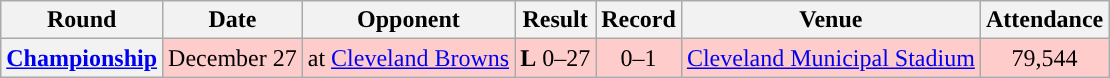<table class="wikitable" style="text-align:center">
<tr>
<th>Round</th>
<th>Date</th>
<th>Opponent</th>
<th>Result</th>
<th>Record</th>
<th>Venue</th>
<th>Attendance</th>
</tr>
<tr style="background:#fcc">
<th><a href='#'>Championship</a></th>
<td>December 27</td>
<td>at <a href='#'>Cleveland Browns</a></td>
<td><strong>L</strong> 0–27</td>
<td>0–1</td>
<td><a href='#'>Cleveland Municipal Stadium</a></td>
<td>79,544</td>
</tr>
</table>
